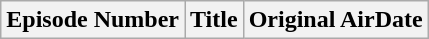<table class ="wikitable">
<tr>
<th>Episode Number</th>
<th>Title</th>
<th>Original AirDate<br>
 

 

 
 
 
 
 
 
 
 
 
 
 
 
 
 
 
 







 

 

 













 

 

 
 
 
 
 







 

 

 

 

 

 

 
 
 
</th>
</tr>
</table>
